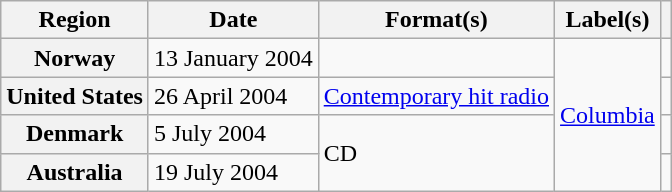<table class="wikitable plainrowheaders">
<tr>
<th scope="col">Region</th>
<th scope="col">Date</th>
<th scope="col">Format(s)</th>
<th scope="col">Label(s)</th>
<th scope="col"></th>
</tr>
<tr>
<th scope="row">Norway</th>
<td>13 January 2004</td>
<td></td>
<td rowspan="4"><a href='#'>Columbia</a></td>
<td></td>
</tr>
<tr>
<th scope="row">United States</th>
<td>26 April 2004</td>
<td><a href='#'>Contemporary hit radio</a></td>
<td></td>
</tr>
<tr>
<th scope="row">Denmark</th>
<td>5 July 2004</td>
<td rowspan="2">CD</td>
<td></td>
</tr>
<tr>
<th scope="row">Australia</th>
<td>19 July 2004</td>
<td></td>
</tr>
</table>
